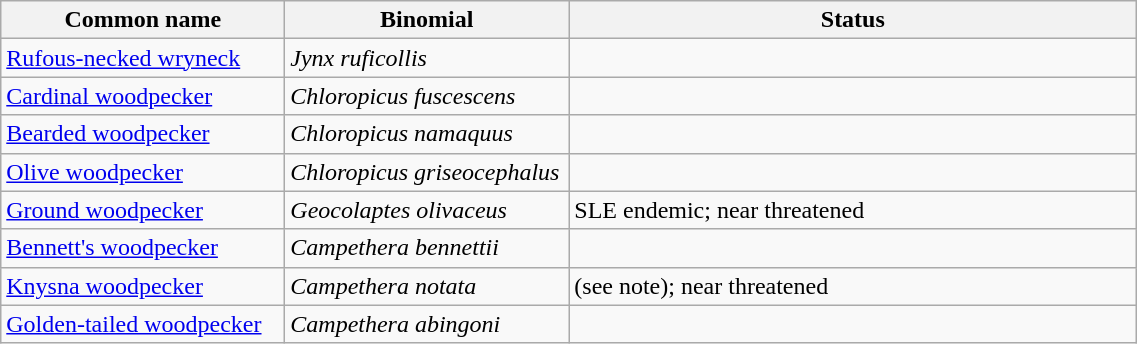<table width=60% class="wikitable">
<tr>
<th width=25%>Common name</th>
<th width=25%>Binomial</th>
<th width=50%>Status</th>
</tr>
<tr>
<td><a href='#'>Rufous-necked wryneck</a></td>
<td><em>Jynx ruficollis</em></td>
<td></td>
</tr>
<tr>
<td><a href='#'>Cardinal woodpecker</a></td>
<td><em>Chloropicus fuscescens</em></td>
<td></td>
</tr>
<tr>
<td><a href='#'>Bearded woodpecker</a></td>
<td><em>Chloropicus namaquus</em></td>
<td></td>
</tr>
<tr>
<td><a href='#'>Olive woodpecker</a></td>
<td><em>Chloropicus griseocephalus</em></td>
<td></td>
</tr>
<tr>
<td><a href='#'>Ground woodpecker</a></td>
<td><em>Geocolaptes olivaceus</em></td>
<td>SLE endemic; near threatened</td>
</tr>
<tr>
<td><a href='#'>Bennett's woodpecker</a></td>
<td><em>Campethera bennettii</em></td>
<td></td>
</tr>
<tr>
<td><a href='#'>Knysna woodpecker</a></td>
<td><em>Campethera notata</em></td>
<td>(see note); near threatened</td>
</tr>
<tr>
<td><a href='#'>Golden-tailed woodpecker</a></td>
<td><em>Campethera abingoni</em></td>
<td></td>
</tr>
</table>
